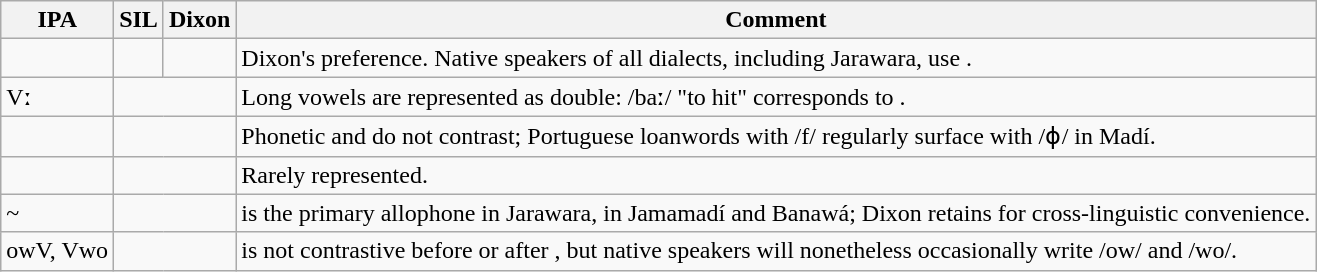<table class="wikitable">
<tr>
<th>IPA</th>
<th>SIL</th>
<th>Dixon</th>
<th>Comment</th>
</tr>
<tr>
<td></td>
<td></td>
<td></td>
<td>Dixon's preference. Native speakers of all dialects, including Jarawara, use .</td>
</tr>
<tr>
<td>Vː</td>
<td colspan="2"></td>
<td>Long vowels are represented as double: /baː/ "to hit" corresponds to .</td>
</tr>
<tr>
<td></td>
<td colspan="2"></td>
<td>Phonetic  and  do not contrast; Portuguese loanwords with /f/ regularly surface with /ɸ/ in Madí.</td>
</tr>
<tr>
<td></td>
<td colspan="2"></td>
<td>Rarely represented.</td>
</tr>
<tr>
<td>~</td>
<td colspan="2"></td>
<td> is the primary allophone in Jarawara,  in Jamamadí and Banawá; Dixon retains  for cross-linguistic convenience.</td>
</tr>
<tr>
<td>owV, Vwo</td>
<td colspan="2"></td>
<td> is not contrastive before or after , but native speakers will nonetheless occasionally write /ow/ and /wo/.</td>
</tr>
</table>
